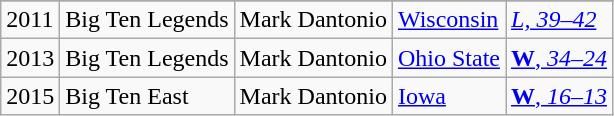<table class="wikitable">
<tr>
</tr>
<tr>
<td>2011</td>
<td>Big Ten Legends</td>
<td>Mark Dantonio</td>
<td><a href='#'>Wisconsin</a></td>
<td><a href='#'><em>L, 39–42</em></a></td>
</tr>
<tr>
<td>2013</td>
<td>Big Ten Legends</td>
<td>Mark Dantonio</td>
<td><a href='#'>Ohio State</a></td>
<td><a href='#'><strong>W</strong>, <em>34–24</em></a></td>
</tr>
<tr>
<td>2015</td>
<td>Big Ten East</td>
<td>Mark Dantonio</td>
<td><a href='#'>Iowa</a></td>
<td><a href='#'><strong>W</strong>, <em>16–13</em></a></td>
</tr>
</table>
